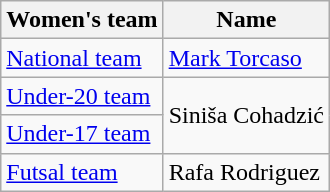<table class="wikitable">
<tr>
<th>Women's team</th>
<th>Name</th>
</tr>
<tr>
<td><a href='#'>National team</a></td>
<td> <a href='#'>Mark Torcaso</a></td>
</tr>
<tr>
<td><a href='#'>Under-20 team</a></td>
<td rowspan=2"> Siniša Cohadzić</td>
</tr>
<tr>
<td><a href='#'>Under-17 team</a></td>
</tr>
<tr>
<td><a href='#'>Futsal team</a></td>
<td> Rafa Rodriguez</td>
</tr>
</table>
